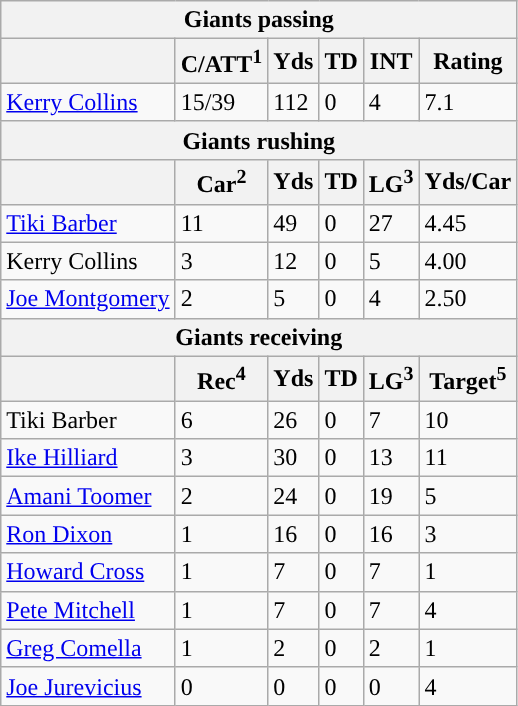<table class="wikitable">
<tr>
<th colspan="6">Giants passing</th>
</tr>
<tr>
<th></th>
<th>C/ATT<sup>1</sup></th>
<th>Yds</th>
<th>TD</th>
<th>INT</th>
<th>Rating</th>
</tr>
<tr>
<td><a href='#'>Kerry Collins</a></td>
<td>15/39</td>
<td>112</td>
<td>0</td>
<td>4</td>
<td>7.1</td>
</tr>
<tr>
<th colspan="6">Giants rushing</th>
</tr>
<tr>
<th></th>
<th>Car<sup>2</sup></th>
<th>Yds</th>
<th>TD</th>
<th>LG<sup>3</sup></th>
<th>Yds/Car</th>
</tr>
<tr>
<td><a href='#'>Tiki Barber</a></td>
<td>11</td>
<td>49</td>
<td>0</td>
<td>27</td>
<td>4.45</td>
</tr>
<tr>
<td>Kerry Collins</td>
<td>3</td>
<td>12</td>
<td>0</td>
<td>5</td>
<td>4.00</td>
</tr>
<tr>
<td><a href='#'>Joe Montgomery</a></td>
<td>2</td>
<td>5</td>
<td>0</td>
<td>4</td>
<td>2.50</td>
</tr>
<tr>
<th colspan="6">Giants receiving</th>
</tr>
<tr>
<th></th>
<th>Rec<sup>4</sup></th>
<th>Yds</th>
<th>TD</th>
<th>LG<sup>3</sup></th>
<th>Target<sup>5</sup></th>
</tr>
<tr>
<td>Tiki Barber</td>
<td>6</td>
<td>26</td>
<td>0</td>
<td>7</td>
<td>10</td>
</tr>
<tr>
<td><a href='#'>Ike Hilliard</a></td>
<td>3</td>
<td>30</td>
<td>0</td>
<td>13</td>
<td>11</td>
</tr>
<tr>
<td><a href='#'>Amani Toomer</a></td>
<td>2</td>
<td>24</td>
<td>0</td>
<td>19</td>
<td>5</td>
</tr>
<tr>
<td><a href='#'>Ron Dixon</a></td>
<td>1</td>
<td>16</td>
<td>0</td>
<td>16</td>
<td>3</td>
</tr>
<tr>
<td><a href='#'>Howard Cross</a></td>
<td>1</td>
<td>7</td>
<td>0</td>
<td>7</td>
<td>1</td>
</tr>
<tr>
<td><a href='#'>Pete Mitchell</a></td>
<td>1</td>
<td>7</td>
<td>0</td>
<td>7</td>
<td>4</td>
</tr>
<tr>
<td><a href='#'>Greg Comella</a></td>
<td>1</td>
<td>2</td>
<td>0</td>
<td>2</td>
<td>1</td>
</tr>
<tr>
<td><a href='#'>Joe Jurevicius</a></td>
<td>0</td>
<td>0</td>
<td>0</td>
<td>0</td>
<td>4</td>
</tr>
</table>
